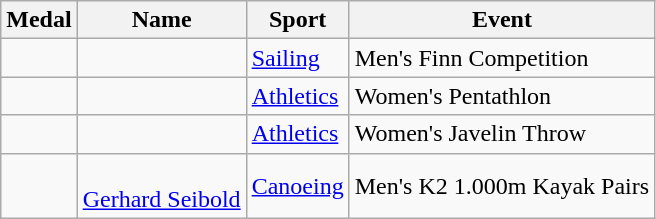<table class="wikitable sortable">
<tr>
<th>Medal</th>
<th>Name</th>
<th>Sport</th>
<th>Event</th>
</tr>
<tr>
<td></td>
<td></td>
<td><a href='#'>Sailing</a></td>
<td>Men's Finn Competition</td>
</tr>
<tr>
<td></td>
<td></td>
<td><a href='#'>Athletics</a></td>
<td>Women's Pentathlon</td>
</tr>
<tr>
<td></td>
<td></td>
<td><a href='#'>Athletics</a></td>
<td>Women's Javelin Throw</td>
</tr>
<tr>
<td></td>
<td> <br><a href='#'>Gerhard Seibold</a></td>
<td><a href='#'>Canoeing</a></td>
<td>Men's K2 1.000m Kayak Pairs</td>
</tr>
</table>
